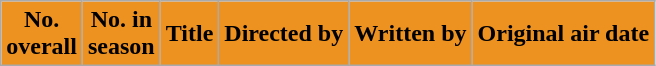<table class="wikitable" style="background:white">
<tr>
<th style="background:#ED9121">No.<br>overall</th>
<th style="background:#ED9121">No. in<br>season</th>
<th style="background:#ED9121">Title</th>
<th style="background:#ED9121">Directed by</th>
<th style="background:#ED9121">Written by</th>
<th style="background:#ED9121">Original air date<br>





</th>
</tr>
</table>
